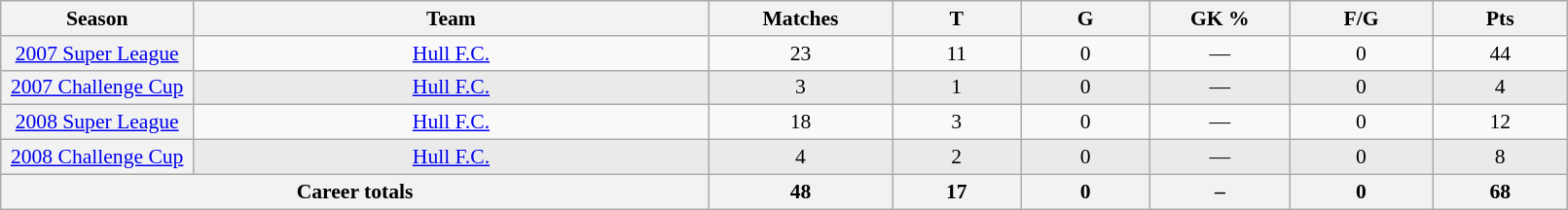<table class="wikitable sortable"  style="font-size:90%; text-align:center; width:85%;">
<tr>
<th width=2%>Season</th>
<th width=8%>Team</th>
<th width=2%>Matches</th>
<th width=2%>T</th>
<th width=2%>G</th>
<th width=2%>GK %</th>
<th width=2%>F/G</th>
<th width=2%>Pts</th>
</tr>
<tr>
<th scope="row" style="text-align:center; font-weight:normal"><a href='#'>2007 Super League</a></th>
<td style="text-align:center;"> <a href='#'>Hull F.C.</a></td>
<td>23</td>
<td>11</td>
<td>0</td>
<td>—</td>
<td>0</td>
<td>44</td>
</tr>
<tr style="background-color: #EAEAEA">
<th scope="row" style="text-align:center; font-weight:normal"><a href='#'>2007 Challenge Cup</a></th>
<td style="text-align:center;"> <a href='#'>Hull F.C.</a></td>
<td>3</td>
<td>1</td>
<td>0</td>
<td>—</td>
<td>0</td>
<td>4</td>
</tr>
<tr>
<th scope="row" style="text-align:center; font-weight:normal"><a href='#'>2008 Super League</a></th>
<td style="text-align:center;"> <a href='#'>Hull F.C.</a></td>
<td>18</td>
<td>3</td>
<td>0</td>
<td>—</td>
<td>0</td>
<td>12</td>
</tr>
<tr style="background-color: #EAEAEA">
<th scope="row" style="text-align:center; font-weight:normal"><a href='#'>2008 Challenge Cup</a></th>
<td style="text-align:center;"> <a href='#'>Hull F.C.</a></td>
<td>4</td>
<td>2</td>
<td>0</td>
<td>—</td>
<td>0</td>
<td>8</td>
</tr>
<tr class="sortbottom">
<th colspan=2>Career totals</th>
<th>48</th>
<th>17</th>
<th>0</th>
<th>–</th>
<th>0</th>
<th>68</th>
</tr>
</table>
